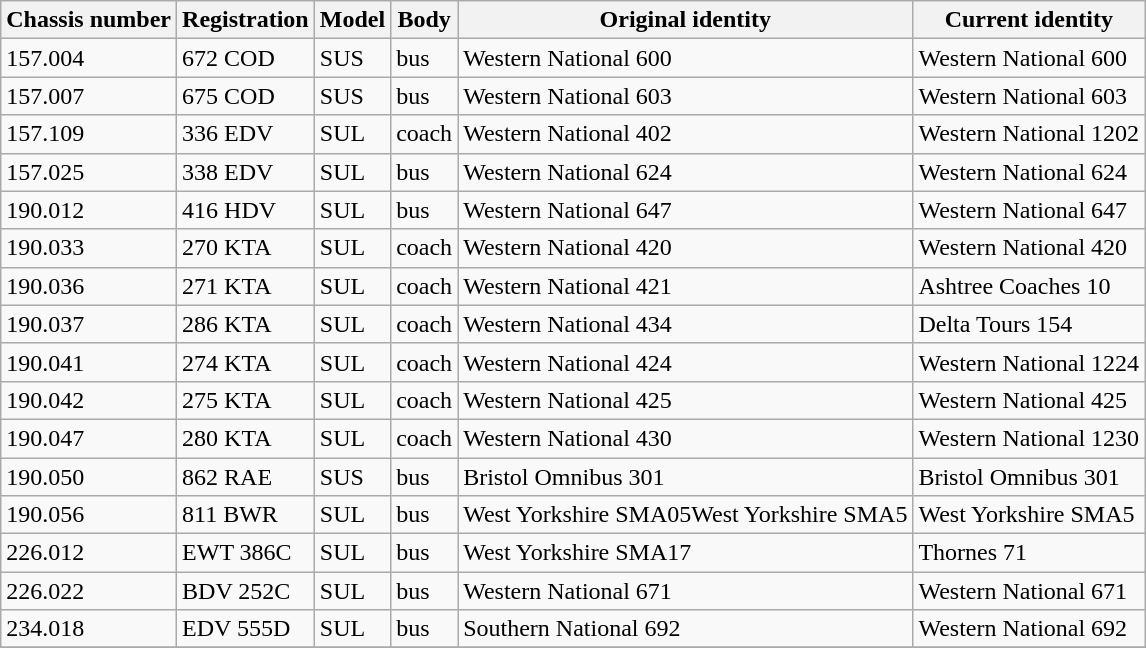<table class="wikitable sortable">
<tr>
<th>Chassis number</th>
<th>Registration</th>
<th>Model</th>
<th>Body</th>
<th>Original identity</th>
<th>Current identity</th>
</tr>
<tr>
<td>157.004</td>
<td>672 COD</td>
<td>SUS</td>
<td>bus</td>
<td>Western National 600</td>
<td>Western National 600</td>
</tr>
<tr>
<td>157.007</td>
<td>675 COD</td>
<td>SUS</td>
<td>bus</td>
<td>Western National 603</td>
<td>Western National 603</td>
</tr>
<tr>
<td>157.109</td>
<td>336 EDV</td>
<td>SUL</td>
<td>coach</td>
<td>Western National 402</td>
<td>Western National 1202</td>
</tr>
<tr>
<td>157.025</td>
<td>338 EDV</td>
<td>SUL</td>
<td>bus</td>
<td>Western National 624</td>
<td>Western National 624</td>
</tr>
<tr>
<td>190.012</td>
<td>416 HDV</td>
<td>SUL</td>
<td>bus</td>
<td>Western National 647</td>
<td>Western National 647</td>
</tr>
<tr>
<td>190.033</td>
<td>270 KTA</td>
<td>SUL</td>
<td>coach</td>
<td>Western National 420</td>
<td>Western National 420</td>
</tr>
<tr>
<td>190.036</td>
<td>271 KTA</td>
<td>SUL</td>
<td>coach</td>
<td>Western National 421</td>
<td>Ashtree Coaches 10</td>
</tr>
<tr>
<td>190.037</td>
<td>286 KTA</td>
<td>SUL</td>
<td>coach</td>
<td>Western National 434</td>
<td>Delta Tours 154</td>
</tr>
<tr>
<td>190.041</td>
<td>274 KTA</td>
<td>SUL</td>
<td>coach</td>
<td>Western National 424</td>
<td>Western National 1224</td>
</tr>
<tr>
<td>190.042</td>
<td>275 KTA</td>
<td>SUL</td>
<td>coach</td>
<td>Western National 425</td>
<td>Western National 425</td>
</tr>
<tr>
<td>190.047</td>
<td>280 KTA</td>
<td>SUL</td>
<td>coach</td>
<td>Western National 430</td>
<td>Western National 1230</td>
</tr>
<tr>
<td>190.050</td>
<td>862 RAE</td>
<td>SUS</td>
<td>bus</td>
<td>Bristol Omnibus 301</td>
<td>Bristol Omnibus 301</td>
</tr>
<tr>
<td>190.056</td>
<td>811 BWR</td>
<td>SUL</td>
<td>bus</td>
<td><span>West Yorkshire SMA05</span>West Yorkshire SMA5</td>
<td>West Yorkshire SMA5</td>
</tr>
<tr>
<td>226.012</td>
<td>EWT 386C</td>
<td>SUL</td>
<td>bus</td>
<td>West Yorkshire SMA17</td>
<td>Thornes 71</td>
</tr>
<tr>
<td>226.022</td>
<td>BDV 252C</td>
<td>SUL</td>
<td>bus</td>
<td>Western National 671</td>
<td>Western National 671</td>
</tr>
<tr>
<td>234.018</td>
<td>EDV 555D</td>
<td>SUL</td>
<td>bus</td>
<td>Southern National 692</td>
<td>Western National 692</td>
</tr>
<tr>
</tr>
</table>
